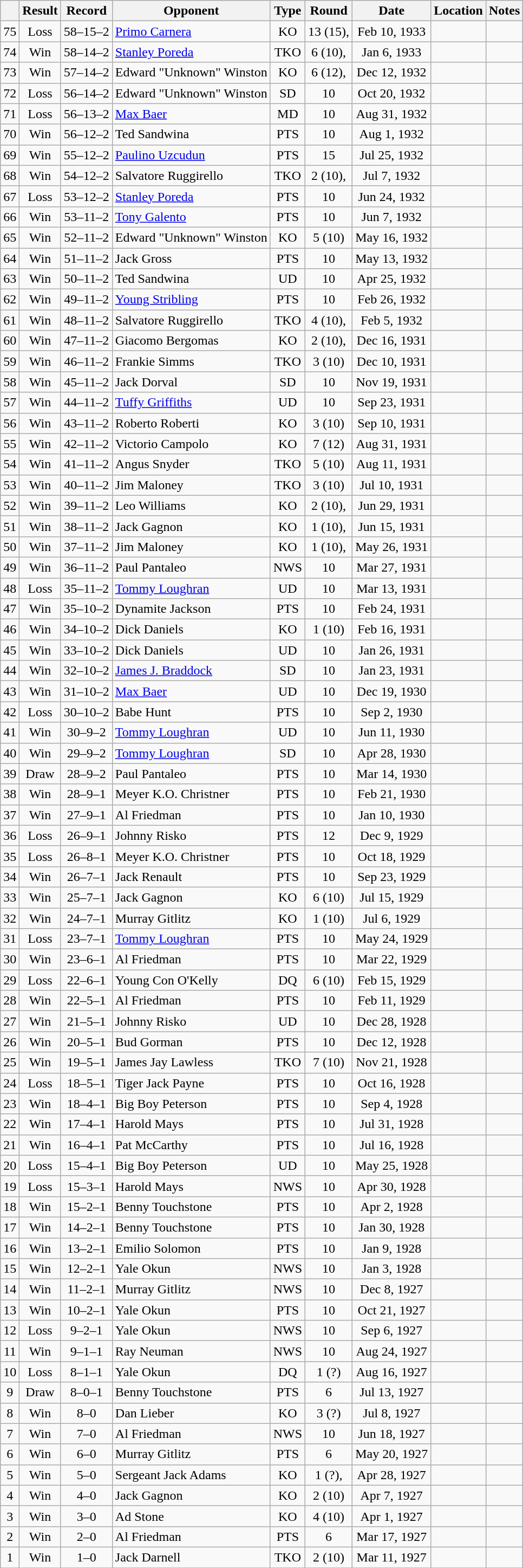<table class="wikitable mw-collapsible" style="text-align:center">
<tr>
<th></th>
<th>Result</th>
<th>Record</th>
<th>Opponent</th>
<th>Type</th>
<th>Round</th>
<th>Date</th>
<th>Location</th>
<th>Notes</th>
</tr>
<tr>
<td>75</td>
<td>Loss</td>
<td>58–15–2</td>
<td align=left><a href='#'>Primo Carnera</a></td>
<td>KO</td>
<td>13 (15), </td>
<td>Feb 10, 1933</td>
<td style="text-align:left;"></td>
<td style="text-align:left;"></td>
</tr>
<tr>
<td>74</td>
<td>Win</td>
<td>58–14–2</td>
<td align=left><a href='#'>Stanley Poreda</a></td>
<td>TKO</td>
<td>6 (10), </td>
<td>Jan 6, 1933</td>
<td style="text-align:left;"></td>
<td></td>
</tr>
<tr>
<td>73</td>
<td>Win</td>
<td>57–14–2</td>
<td align=left>Edward "Unknown" Winston</td>
<td>KO</td>
<td>6 (12), </td>
<td>Dec 12, 1932</td>
<td style="text-align:left;"></td>
<td style="text-align:left;"></td>
</tr>
<tr>
<td>72</td>
<td>Loss</td>
<td>56–14–2</td>
<td align=left>Edward "Unknown" Winston</td>
<td>SD</td>
<td>10</td>
<td>Oct 20, 1932</td>
<td style="text-align:left;"></td>
<td></td>
</tr>
<tr>
<td>71</td>
<td>Loss</td>
<td>56–13–2</td>
<td align=left><a href='#'>Max Baer</a></td>
<td>MD</td>
<td>10</td>
<td>Aug 31, 1932</td>
<td style="text-align:left;"></td>
<td></td>
</tr>
<tr>
<td>70</td>
<td>Win</td>
<td>56–12–2</td>
<td align=left>Ted Sandwina</td>
<td>PTS</td>
<td>10</td>
<td>Aug 1, 1932</td>
<td style="text-align:left;"></td>
<td></td>
</tr>
<tr>
<td>69</td>
<td>Win</td>
<td>55–12–2</td>
<td align=left><a href='#'>Paulino Uzcudun</a></td>
<td>PTS</td>
<td>15</td>
<td>Jul 25, 1932</td>
<td style="text-align:left;"></td>
<td></td>
</tr>
<tr>
<td>68</td>
<td>Win</td>
<td>54–12–2</td>
<td align=left>Salvatore Ruggirello</td>
<td>TKO</td>
<td>2 (10), </td>
<td>Jul 7, 1932</td>
<td style="text-align:left;"></td>
<td></td>
</tr>
<tr>
<td>67</td>
<td>Loss</td>
<td>53–12–2</td>
<td align=left><a href='#'>Stanley Poreda</a></td>
<td>PTS</td>
<td>10</td>
<td>Jun 24, 1932</td>
<td style="text-align:left;"></td>
<td></td>
</tr>
<tr>
<td>66</td>
<td>Win</td>
<td>53–11–2</td>
<td align=left><a href='#'>Tony Galento</a></td>
<td>PTS</td>
<td>10</td>
<td>Jun 7, 1932</td>
<td style="text-align:left;"></td>
<td></td>
</tr>
<tr>
<td>65</td>
<td>Win</td>
<td>52–11–2</td>
<td align=left>Edward "Unknown" Winston</td>
<td>KO</td>
<td>5 (10)</td>
<td>May 16, 1932</td>
<td style="text-align:left;"></td>
<td></td>
</tr>
<tr>
<td>64</td>
<td>Win</td>
<td>51–11–2</td>
<td align=left>Jack Gross</td>
<td>PTS</td>
<td>10</td>
<td>May 13, 1932</td>
<td style="text-align:left;"></td>
<td></td>
</tr>
<tr>
<td>63</td>
<td>Win</td>
<td>50–11–2</td>
<td align=left>Ted Sandwina</td>
<td>UD</td>
<td>10</td>
<td>Apr 25, 1932</td>
<td style="text-align:left;"></td>
<td></td>
</tr>
<tr>
<td>62</td>
<td>Win</td>
<td>49–11–2</td>
<td align=left><a href='#'>Young Stribling</a></td>
<td>PTS</td>
<td>10</td>
<td>Feb 26, 1932</td>
<td style="text-align:left;"></td>
<td></td>
</tr>
<tr>
<td>61</td>
<td>Win</td>
<td>48–11–2</td>
<td align=left>Salvatore Ruggirello</td>
<td>TKO</td>
<td>4 (10), </td>
<td>Feb 5, 1932</td>
<td style="text-align:left;"></td>
<td></td>
</tr>
<tr>
<td>60</td>
<td>Win</td>
<td>47–11–2</td>
<td align=left>Giacomo Bergomas</td>
<td>KO</td>
<td>2 (10), </td>
<td>Dec 16, 1931</td>
<td style="text-align:left;"></td>
<td></td>
</tr>
<tr>
<td>59</td>
<td>Win</td>
<td>46–11–2</td>
<td align=left>Frankie Simms</td>
<td>TKO</td>
<td>3 (10)</td>
<td>Dec 10, 1931</td>
<td style="text-align:left;"></td>
<td></td>
</tr>
<tr>
<td>58</td>
<td>Win</td>
<td>45–11–2</td>
<td align=left>Jack Dorval</td>
<td>SD</td>
<td>10</td>
<td>Nov 19, 1931</td>
<td style="text-align:left;"></td>
<td></td>
</tr>
<tr>
<td>57</td>
<td>Win</td>
<td>44–11–2</td>
<td align=left><a href='#'>Tuffy Griffiths</a></td>
<td>UD</td>
<td>10</td>
<td>Sep 23, 1931</td>
<td style="text-align:left;"></td>
<td></td>
</tr>
<tr>
<td>56</td>
<td>Win</td>
<td>43–11–2</td>
<td align=left>Roberto Roberti</td>
<td>KO</td>
<td>3 (10)</td>
<td>Sep 10, 1931</td>
<td style="text-align:left;"></td>
<td></td>
</tr>
<tr>
<td>55</td>
<td>Win</td>
<td>42–11–2</td>
<td align=left>Victorio Campolo</td>
<td>KO</td>
<td>7 (12)</td>
<td>Aug 31, 1931</td>
<td style="text-align:left;"></td>
<td></td>
</tr>
<tr>
<td>54</td>
<td>Win</td>
<td>41–11–2</td>
<td align=left>Angus Snyder</td>
<td>TKO</td>
<td>5 (10)</td>
<td>Aug 11, 1931</td>
<td style="text-align:left;"></td>
<td></td>
</tr>
<tr>
<td>53</td>
<td>Win</td>
<td>40–11–2</td>
<td align=left>Jim Maloney</td>
<td>TKO</td>
<td>3 (10)</td>
<td>Jul 10, 1931</td>
<td style="text-align:left;"></td>
<td></td>
</tr>
<tr>
<td>52</td>
<td>Win</td>
<td>39–11–2</td>
<td align=left>Leo Williams</td>
<td>KO</td>
<td>2 (10), </td>
<td>Jun 29, 1931</td>
<td style="text-align:left;"></td>
<td></td>
</tr>
<tr>
<td>51</td>
<td>Win</td>
<td>38–11–2</td>
<td align=left>Jack Gagnon</td>
<td>KO</td>
<td>1 (10), </td>
<td>Jun 15, 1931</td>
<td style="text-align:left;"></td>
<td></td>
</tr>
<tr>
<td>50</td>
<td>Win</td>
<td>37–11–2</td>
<td align=left>Jim Maloney</td>
<td>KO</td>
<td>1 (10), </td>
<td>May 26, 1931</td>
<td style="text-align:left;"></td>
<td style="text-align:left;"></td>
</tr>
<tr>
<td>49</td>
<td>Win</td>
<td>36–11–2</td>
<td align=left>Paul Pantaleo</td>
<td>NWS</td>
<td>10</td>
<td>Mar 27, 1931</td>
<td style="text-align:left;"></td>
<td></td>
</tr>
<tr>
<td>48</td>
<td>Loss</td>
<td>35–11–2</td>
<td align=left><a href='#'>Tommy Loughran</a></td>
<td>UD</td>
<td>10</td>
<td>Mar 13, 1931</td>
<td style="text-align:left;"></td>
<td></td>
</tr>
<tr>
<td>47</td>
<td>Win</td>
<td>35–10–2</td>
<td align=left>Dynamite Jackson</td>
<td>PTS</td>
<td>10</td>
<td>Feb 24, 1931</td>
<td style="text-align:left;"></td>
<td></td>
</tr>
<tr>
<td>46</td>
<td>Win</td>
<td>34–10–2</td>
<td align=left>Dick Daniels</td>
<td>KO</td>
<td>1 (10)</td>
<td>Feb 16, 1931</td>
<td style="text-align:left;"></td>
<td></td>
</tr>
<tr>
<td>45</td>
<td>Win</td>
<td>33–10–2</td>
<td align=left>Dick Daniels</td>
<td>UD</td>
<td>10</td>
<td>Jan 26, 1931</td>
<td style="text-align:left;"></td>
<td></td>
</tr>
<tr>
<td>44</td>
<td>Win</td>
<td>32–10–2</td>
<td align=left><a href='#'>James J. Braddock</a></td>
<td>SD</td>
<td>10</td>
<td>Jan 23, 1931</td>
<td style="text-align:left;"></td>
<td></td>
</tr>
<tr>
<td>43</td>
<td>Win</td>
<td>31–10–2</td>
<td align=left><a href='#'>Max Baer</a></td>
<td>UD</td>
<td>10</td>
<td>Dec 19, 1930</td>
<td style="text-align:left;"></td>
<td></td>
</tr>
<tr>
<td>42</td>
<td>Loss</td>
<td>30–10–2</td>
<td align=left>Babe Hunt</td>
<td>PTS</td>
<td>10</td>
<td>Sep 2, 1930</td>
<td style="text-align:left;"></td>
<td></td>
</tr>
<tr>
<td>41</td>
<td>Win</td>
<td>30–9–2</td>
<td align=left><a href='#'>Tommy Loughran</a></td>
<td>UD</td>
<td>10</td>
<td>Jun 11, 1930</td>
<td style="text-align:left;"></td>
<td></td>
</tr>
<tr>
<td>40</td>
<td>Win</td>
<td>29–9–2</td>
<td align=left><a href='#'>Tommy Loughran</a></td>
<td>SD</td>
<td>10</td>
<td>Apr 28, 1930</td>
<td style="text-align:left;"></td>
<td></td>
</tr>
<tr>
<td>39</td>
<td>Draw</td>
<td>28–9–2</td>
<td align=left>Paul Pantaleo</td>
<td>PTS</td>
<td>10</td>
<td>Mar 14, 1930</td>
<td style="text-align:left;"></td>
<td></td>
</tr>
<tr>
<td>38</td>
<td>Win</td>
<td>28–9–1</td>
<td align=left>Meyer K.O. Christner</td>
<td>PTS</td>
<td>10</td>
<td>Feb 21, 1930</td>
<td style="text-align:left;"></td>
<td></td>
</tr>
<tr>
<td>37</td>
<td>Win</td>
<td>27–9–1</td>
<td align=left>Al Friedman</td>
<td>PTS</td>
<td>10</td>
<td>Jan 10, 1930</td>
<td style="text-align:left;"></td>
<td></td>
</tr>
<tr>
<td>36</td>
<td>Loss</td>
<td>26–9–1</td>
<td align=left>Johnny Risko</td>
<td>PTS</td>
<td>12</td>
<td>Dec 9, 1929</td>
<td style="text-align:left;"></td>
<td></td>
</tr>
<tr>
<td>35</td>
<td>Loss</td>
<td>26–8–1</td>
<td align=left>Meyer K.O. Christner</td>
<td>PTS</td>
<td>10</td>
<td>Oct 18, 1929</td>
<td style="text-align:left;"></td>
<td></td>
</tr>
<tr>
<td>34</td>
<td>Win</td>
<td>26–7–1</td>
<td align=left>Jack Renault</td>
<td>PTS</td>
<td>10</td>
<td>Sep 23, 1929</td>
<td style="text-align:left;"></td>
<td></td>
</tr>
<tr>
<td>33</td>
<td>Win</td>
<td>25–7–1</td>
<td align=left>Jack Gagnon</td>
<td>KO</td>
<td>6 (10)</td>
<td>Jul 15, 1929</td>
<td style="text-align:left;"></td>
<td></td>
</tr>
<tr>
<td>32</td>
<td>Win</td>
<td>24–7–1</td>
<td align=left>Murray Gitlitz</td>
<td>KO</td>
<td>1 (10)</td>
<td>Jul 6, 1929</td>
<td style="text-align:left;"></td>
<td></td>
</tr>
<tr>
<td>31</td>
<td>Loss</td>
<td>23–7–1</td>
<td align=left><a href='#'>Tommy Loughran</a></td>
<td>PTS</td>
<td>10</td>
<td>May 24, 1929</td>
<td style="text-align:left;"></td>
<td></td>
</tr>
<tr>
<td>30</td>
<td>Win</td>
<td>23–6–1</td>
<td align=left>Al Friedman</td>
<td>PTS</td>
<td>10</td>
<td>Mar 22, 1929</td>
<td style="text-align:left;"></td>
<td></td>
</tr>
<tr>
<td>29</td>
<td>Loss</td>
<td>22–6–1</td>
<td align=left>Young Con O'Kelly</td>
<td>DQ</td>
<td>6 (10)</td>
<td>Feb 15, 1929</td>
<td style="text-align:left;"></td>
<td></td>
</tr>
<tr>
<td>28</td>
<td>Win</td>
<td>22–5–1</td>
<td align=left>Al Friedman</td>
<td>PTS</td>
<td>10</td>
<td>Feb 11, 1929</td>
<td style="text-align:left;"></td>
<td></td>
</tr>
<tr>
<td>27</td>
<td>Win</td>
<td>21–5–1</td>
<td align=left>Johnny Risko</td>
<td>UD</td>
<td>10</td>
<td>Dec 28, 1928</td>
<td style="text-align:left;"></td>
<td></td>
</tr>
<tr>
<td>26</td>
<td>Win</td>
<td>20–5–1</td>
<td align=left>Bud Gorman</td>
<td>PTS</td>
<td>10</td>
<td>Dec 12, 1928</td>
<td style="text-align:left;"></td>
<td></td>
</tr>
<tr>
<td>25</td>
<td>Win</td>
<td>19–5–1</td>
<td align=left>James Jay Lawless</td>
<td>TKO</td>
<td>7 (10)</td>
<td>Nov 21, 1928</td>
<td style="text-align:left;"></td>
<td></td>
</tr>
<tr>
<td>24</td>
<td>Loss</td>
<td>18–5–1</td>
<td align=left>Tiger Jack Payne</td>
<td>PTS</td>
<td>10</td>
<td>Oct 16, 1928</td>
<td style="text-align:left;"></td>
<td></td>
</tr>
<tr>
<td>23</td>
<td>Win</td>
<td>18–4–1</td>
<td align=left>Big Boy Peterson</td>
<td>PTS</td>
<td>10</td>
<td>Sep 4, 1928</td>
<td style="text-align:left;"></td>
<td></td>
</tr>
<tr>
<td>22</td>
<td>Win</td>
<td>17–4–1</td>
<td align=left>Harold Mays</td>
<td>PTS</td>
<td>10</td>
<td>Jul 31, 1928</td>
<td style="text-align:left;"></td>
<td></td>
</tr>
<tr>
<td>21</td>
<td>Win</td>
<td>16–4–1</td>
<td align=left>Pat McCarthy</td>
<td>PTS</td>
<td>10</td>
<td>Jul 16, 1928</td>
<td style="text-align:left;"></td>
<td></td>
</tr>
<tr>
<td>20</td>
<td>Loss</td>
<td>15–4–1</td>
<td align=left>Big Boy Peterson</td>
<td>UD</td>
<td>10</td>
<td>May 25, 1928</td>
<td style="text-align:left;"></td>
<td></td>
</tr>
<tr>
<td>19</td>
<td>Loss</td>
<td>15–3–1</td>
<td align=left>Harold Mays</td>
<td>NWS</td>
<td>10</td>
<td>Apr 30, 1928</td>
<td style="text-align:left;"></td>
<td></td>
</tr>
<tr>
<td>18</td>
<td>Win</td>
<td>15–2–1</td>
<td align=left>Benny Touchstone</td>
<td>PTS</td>
<td>10</td>
<td>Apr 2, 1928</td>
<td style="text-align:left;"></td>
<td></td>
</tr>
<tr>
<td>17</td>
<td>Win</td>
<td>14–2–1</td>
<td align=left>Benny Touchstone</td>
<td>PTS</td>
<td>10</td>
<td>Jan 30, 1928</td>
<td style="text-align:left;"></td>
<td></td>
</tr>
<tr>
<td>16</td>
<td>Win</td>
<td>13–2–1</td>
<td align=left>Emilio Solomon</td>
<td>PTS</td>
<td>10</td>
<td>Jan 9, 1928</td>
<td style="text-align:left;"></td>
<td></td>
</tr>
<tr>
<td>15</td>
<td>Win</td>
<td>12–2–1</td>
<td align=left>Yale Okun</td>
<td>NWS</td>
<td>10</td>
<td>Jan 3, 1928</td>
<td style="text-align:left;"></td>
<td></td>
</tr>
<tr>
<td>14</td>
<td>Win</td>
<td>11–2–1</td>
<td align=left>Murray Gitlitz</td>
<td>NWS</td>
<td>10</td>
<td>Dec 8, 1927</td>
<td style="text-align:left;"></td>
<td></td>
</tr>
<tr>
<td>13</td>
<td>Win</td>
<td>10–2–1</td>
<td align=left>Yale Okun</td>
<td>PTS</td>
<td>10</td>
<td>Oct 21, 1927</td>
<td style="text-align:left;"></td>
<td></td>
</tr>
<tr>
<td>12</td>
<td>Loss</td>
<td>9–2–1</td>
<td align=left>Yale Okun</td>
<td>NWS</td>
<td>10</td>
<td>Sep 6, 1927</td>
<td style="text-align:left;"></td>
<td></td>
</tr>
<tr>
<td>11</td>
<td>Win</td>
<td>9–1–1</td>
<td align=left>Ray Neuman</td>
<td>NWS</td>
<td>10</td>
<td>Aug 24, 1927</td>
<td style="text-align:left;"></td>
<td></td>
</tr>
<tr>
<td>10</td>
<td>Loss</td>
<td>8–1–1</td>
<td align=left>Yale Okun</td>
<td>DQ</td>
<td>1 (?)</td>
<td>Aug 16, 1927</td>
<td style="text-align:left;"></td>
<td></td>
</tr>
<tr>
<td>9</td>
<td>Draw</td>
<td>8–0–1</td>
<td align=left>Benny Touchstone</td>
<td>PTS</td>
<td>6</td>
<td>Jul 13, 1927</td>
<td style="text-align:left;"></td>
<td></td>
</tr>
<tr>
<td>8</td>
<td>Win</td>
<td>8–0</td>
<td align=left>Dan Lieber</td>
<td>KO</td>
<td>3 (?)</td>
<td>Jul 8, 1927</td>
<td style="text-align:left;"></td>
<td></td>
</tr>
<tr>
<td>7</td>
<td>Win</td>
<td>7–0</td>
<td align=left>Al Friedman</td>
<td>NWS</td>
<td>10</td>
<td>Jun 18, 1927</td>
<td style="text-align:left;"></td>
<td></td>
</tr>
<tr>
<td>6</td>
<td>Win</td>
<td>6–0</td>
<td align=left>Murray Gitlitz</td>
<td>PTS</td>
<td>6</td>
<td>May 20, 1927</td>
<td style="text-align:left;"></td>
<td></td>
</tr>
<tr>
<td>5</td>
<td>Win</td>
<td>5–0</td>
<td align=left>Sergeant Jack Adams</td>
<td>KO</td>
<td>1 (?), </td>
<td>Apr 28, 1927</td>
<td style="text-align:left;"></td>
<td></td>
</tr>
<tr>
<td>4</td>
<td>Win</td>
<td>4–0</td>
<td align=left>Jack Gagnon</td>
<td>KO</td>
<td>2 (10)</td>
<td>Apr 7, 1927</td>
<td style="text-align:left;"></td>
<td></td>
</tr>
<tr>
<td>3</td>
<td>Win</td>
<td>3–0</td>
<td align=left>Ad Stone</td>
<td>KO</td>
<td>4 (10)</td>
<td>Apr 1, 1927</td>
<td style="text-align:left;"></td>
<td></td>
</tr>
<tr>
<td>2</td>
<td>Win</td>
<td>2–0</td>
<td align=left>Al Friedman</td>
<td>PTS</td>
<td>6</td>
<td>Mar 17, 1927</td>
<td style="text-align:left;"></td>
<td></td>
</tr>
<tr>
<td>1</td>
<td>Win</td>
<td>1–0</td>
<td align=left>Jack Darnell</td>
<td>TKO</td>
<td>2 (10)</td>
<td>Mar 11, 1927</td>
<td style="text-align:left;"></td>
<td></td>
</tr>
<tr>
</tr>
</table>
